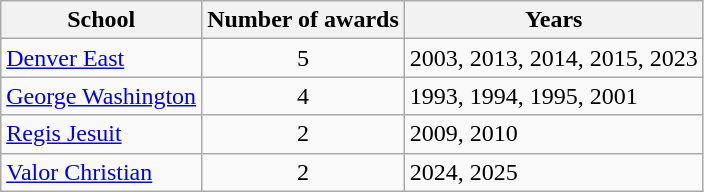<table class="wikitable sortable">
<tr>
<th>School</th>
<th>Number of awards</th>
<th>Years</th>
</tr>
<tr>
<td><a href='#'>Denver East</a></td>
<td align=center>5</td>
<td>2003, 2013, 2014, 2015, 2023</td>
</tr>
<tr>
<td><a href='#'>George Washington</a></td>
<td align=center>4</td>
<td>1993, 1994, 1995, 2001</td>
</tr>
<tr>
<td><a href='#'>Regis Jesuit</a></td>
<td align=center>2</td>
<td>2009, 2010</td>
</tr>
<tr>
<td><a href='#'>Valor Christian</a></td>
<td align=center>2</td>
<td>2024, 2025</td>
</tr>
</table>
